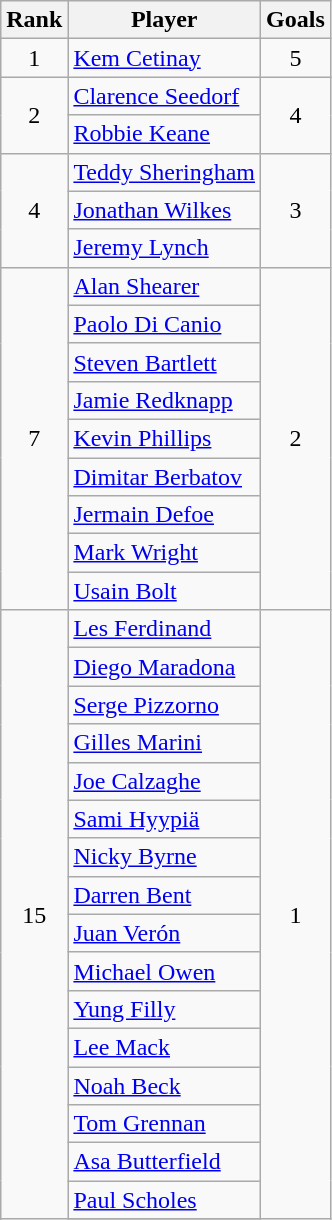<table class="wikitable" style="text-align:center">
<tr>
<th>Rank</th>
<th>Player</th>
<th>Goals</th>
</tr>
<tr>
<td>1</td>
<td align="left"><a href='#'>Kem Cetinay</a></td>
<td>5</td>
</tr>
<tr>
<td rowspan="2">2</td>
<td align="left"><a href='#'>Clarence Seedorf</a></td>
<td rowspan="2">4</td>
</tr>
<tr>
<td align="left"><a href='#'>Robbie Keane</a></td>
</tr>
<tr>
<td rowspan="3">4</td>
<td align="left"><a href='#'>Teddy Sheringham</a></td>
<td rowspan="3">3</td>
</tr>
<tr>
<td align="left"><a href='#'>Jonathan Wilkes</a></td>
</tr>
<tr>
<td align="left"><a href='#'>Jeremy Lynch</a></td>
</tr>
<tr>
<td rowspan="9">7</td>
<td align="left"><a href='#'>Alan Shearer</a></td>
<td rowspan="9">2</td>
</tr>
<tr>
<td align="left"><a href='#'>Paolo Di Canio</a></td>
</tr>
<tr>
<td align="left"><a href='#'>Steven Bartlett</a></td>
</tr>
<tr>
<td align="left"><a href='#'>Jamie Redknapp</a></td>
</tr>
<tr>
<td align="left"><a href='#'>Kevin Phillips</a></td>
</tr>
<tr>
<td align="left"><a href='#'>Dimitar Berbatov</a></td>
</tr>
<tr>
<td align="left"><a href='#'>Jermain Defoe</a></td>
</tr>
<tr>
<td align="left"><a href='#'>Mark Wright</a></td>
</tr>
<tr>
<td align="left"><a href='#'>Usain Bolt</a></td>
</tr>
<tr>
<td rowspan="17">15</td>
<td align="left"><a href='#'>Les Ferdinand</a></td>
<td rowspan="17">1</td>
</tr>
<tr>
<td align="left"><a href='#'>Diego Maradona</a></td>
</tr>
<tr>
<td align="left"><a href='#'>Serge Pizzorno</a></td>
</tr>
<tr>
<td align="left"><a href='#'>Gilles Marini</a></td>
</tr>
<tr>
<td align="left"><a href='#'>Joe Calzaghe</a></td>
</tr>
<tr>
<td align="left"><a href='#'>Sami Hyypiä</a></td>
</tr>
<tr>
<td align="left"><a href='#'>Nicky Byrne</a></td>
</tr>
<tr>
<td align="left"><a href='#'>Darren Bent</a></td>
</tr>
<tr>
<td align="left"><a href='#'>Juan Verón</a></td>
</tr>
<tr>
<td align="left"><a href='#'>Michael Owen</a></td>
</tr>
<tr>
<td align="left"><a href='#'>Yung Filly</a></td>
</tr>
<tr>
<td align="left"><a href='#'>Lee Mack</a></td>
</tr>
<tr>
<td align="left"><a href='#'>Noah Beck</a></td>
</tr>
<tr>
<td align="left"><a href='#'>Tom Grennan</a></td>
</tr>
<tr>
<td align="left"><a href='#'>Asa Butterfield</a></td>
</tr>
<tr>
<td align="left"><a href='#'>Paul Scholes</a></td>
</tr>
<tr>
</tr>
</table>
